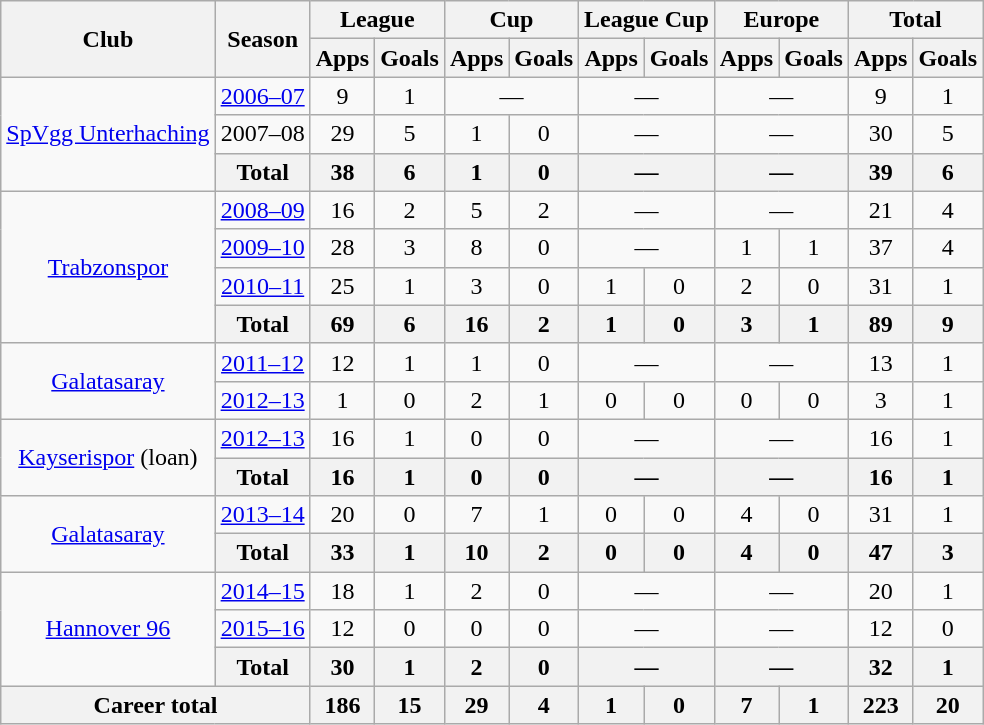<table class="wikitable" style="text-align: center;">
<tr>
<th rowspan="2">Club</th>
<th rowspan="2">Season</th>
<th colspan="2">League</th>
<th colspan="2">Cup</th>
<th colspan="2">League Cup</th>
<th colspan="2">Europe</th>
<th colspan="2">Total</th>
</tr>
<tr>
<th>Apps</th>
<th>Goals</th>
<th>Apps</th>
<th>Goals</th>
<th>Apps</th>
<th>Goals</th>
<th>Apps</th>
<th>Goals</th>
<th>Apps</th>
<th>Goals</th>
</tr>
<tr>
<td rowspan="3"><a href='#'>SpVgg Unterhaching</a></td>
<td><a href='#'>2006–07</a></td>
<td>9</td>
<td>1</td>
<td colspan="2">—</td>
<td colspan="2">—</td>
<td colspan="2">—</td>
<td>9</td>
<td>1</td>
</tr>
<tr>
<td>2007–08</td>
<td>29</td>
<td>5</td>
<td>1</td>
<td>0</td>
<td colspan="2">—</td>
<td colspan="2">—</td>
<td>30</td>
<td>5</td>
</tr>
<tr>
<th>Total</th>
<th>38</th>
<th>6</th>
<th>1</th>
<th>0</th>
<th colspan="2">—</th>
<th colspan="2">—</th>
<th>39</th>
<th>6</th>
</tr>
<tr>
<td rowspan="4"><a href='#'>Trabzonspor</a></td>
<td><a href='#'>2008–09</a></td>
<td>16</td>
<td>2</td>
<td>5</td>
<td>2</td>
<td colspan="2">—</td>
<td colspan="2">—</td>
<td>21</td>
<td>4</td>
</tr>
<tr>
<td><a href='#'>2009–10</a></td>
<td>28</td>
<td>3</td>
<td>8</td>
<td>0</td>
<td colspan="2">—</td>
<td>1</td>
<td>1</td>
<td>37</td>
<td>4</td>
</tr>
<tr>
<td><a href='#'>2010–11</a></td>
<td>25</td>
<td>1</td>
<td>3</td>
<td>0</td>
<td>1</td>
<td>0</td>
<td>2</td>
<td>0</td>
<td>31</td>
<td>1</td>
</tr>
<tr>
<th>Total</th>
<th>69</th>
<th>6</th>
<th>16</th>
<th>2</th>
<th>1</th>
<th>0</th>
<th>3</th>
<th>1</th>
<th>89</th>
<th>9</th>
</tr>
<tr>
<td rowspan="2"><a href='#'>Galatasaray</a></td>
<td><a href='#'>2011–12</a></td>
<td>12</td>
<td>1</td>
<td>1</td>
<td>0</td>
<td colspan="2">—</td>
<td colspan="2">—</td>
<td>13</td>
<td>1</td>
</tr>
<tr>
<td><a href='#'>2012–13</a></td>
<td>1</td>
<td>0</td>
<td>2</td>
<td>1</td>
<td>0</td>
<td>0</td>
<td>0</td>
<td>0</td>
<td>3</td>
<td>1</td>
</tr>
<tr>
<td rowspan="2"><a href='#'>Kayserispor</a> (loan)</td>
<td><a href='#'>2012–13</a></td>
<td>16</td>
<td>1</td>
<td>0</td>
<td>0</td>
<td colspan="2">—</td>
<td colspan="2">—</td>
<td>16</td>
<td>1</td>
</tr>
<tr>
<th>Total</th>
<th>16</th>
<th>1</th>
<th>0</th>
<th>0</th>
<th colspan="2">—</th>
<th colspan="2">—</th>
<th>16</th>
<th>1</th>
</tr>
<tr>
<td rowspan="2"><a href='#'>Galatasaray</a></td>
<td><a href='#'>2013–14</a></td>
<td>20</td>
<td>0</td>
<td>7</td>
<td>1</td>
<td>0</td>
<td>0</td>
<td>4</td>
<td>0</td>
<td>31</td>
<td>1</td>
</tr>
<tr>
<th>Total</th>
<th>33</th>
<th>1</th>
<th>10</th>
<th>2</th>
<th>0</th>
<th>0</th>
<th>4</th>
<th>0</th>
<th>47</th>
<th>3</th>
</tr>
<tr>
<td rowspan="3"><a href='#'>Hannover 96</a></td>
<td><a href='#'>2014–15</a></td>
<td>18</td>
<td>1</td>
<td>2</td>
<td>0</td>
<td colspan="2">—</td>
<td colspan="2">—</td>
<td>20</td>
<td>1</td>
</tr>
<tr>
<td><a href='#'>2015–16</a></td>
<td>12</td>
<td>0</td>
<td>0</td>
<td>0</td>
<td colspan="2">—</td>
<td colspan="2">—</td>
<td>12</td>
<td>0</td>
</tr>
<tr>
<th>Total</th>
<th>30</th>
<th>1</th>
<th>2</th>
<th>0</th>
<th colspan="2">—</th>
<th colspan="2">—</th>
<th>32</th>
<th>1</th>
</tr>
<tr>
<th colspan="2">Career total</th>
<th>186</th>
<th>15</th>
<th>29</th>
<th>4</th>
<th>1</th>
<th>0</th>
<th>7</th>
<th>1</th>
<th>223</th>
<th>20</th>
</tr>
</table>
